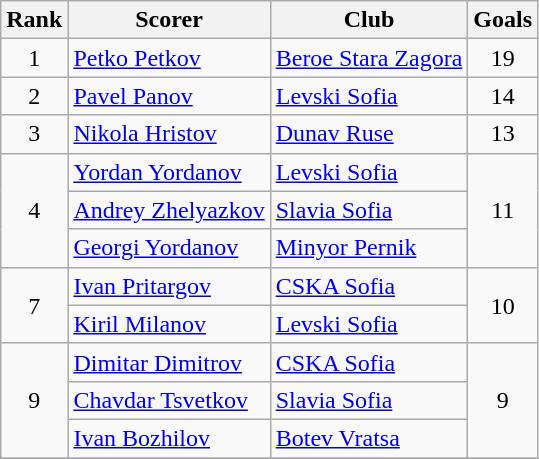<table class="wikitable" style="text-align:center">
<tr>
<th>Rank</th>
<th>Scorer</th>
<th>Club</th>
<th>Goals</th>
</tr>
<tr>
<td rowspan="1">1</td>
<td align="left"> <a href='#'>Petko Petkov</a></td>
<td align="left"><a href='#'>Beroe Stara Zagora</a></td>
<td rowspan="1">19</td>
</tr>
<tr>
<td rowspan="1">2</td>
<td align="left"> <a href='#'>Pavel Panov</a></td>
<td align="left"><a href='#'>Levski Sofia</a></td>
<td rowspan="1">14</td>
</tr>
<tr>
<td rowspan="1">3</td>
<td align="left"> <a href='#'>Nikola Hristov</a></td>
<td align="left"><a href='#'>Dunav Ruse</a></td>
<td rowspan="1">13</td>
</tr>
<tr>
<td rowspan="3">4</td>
<td align="left"> <a href='#'>Yordan Yordanov</a></td>
<td align="left"><a href='#'>Levski Sofia</a></td>
<td rowspan="3">11</td>
</tr>
<tr>
<td align="left"> <a href='#'>Andrey Zhelyazkov</a></td>
<td align="left"><a href='#'>Slavia Sofia</a></td>
</tr>
<tr>
<td align="left"> <a href='#'>Georgi Yordanov</a></td>
<td align="left"><a href='#'>Minyor Pernik</a></td>
</tr>
<tr>
<td rowspan="2">7</td>
<td align="left"> <a href='#'>Ivan Pritargov</a></td>
<td align="left"><a href='#'>CSKA Sofia</a></td>
<td rowspan="2">10</td>
</tr>
<tr>
<td align="left"> <a href='#'>Kiril Milanov</a></td>
<td align="left"><a href='#'>Levski Sofia</a></td>
</tr>
<tr>
<td rowspan="3">9</td>
<td align="left"> <a href='#'>Dimitar Dimitrov</a></td>
<td align="left"><a href='#'>CSKA Sofia</a></td>
<td rowspan="3">9</td>
</tr>
<tr>
<td align="left"> <a href='#'>Chavdar Tsvetkov</a></td>
<td align="left"><a href='#'>Slavia Sofia</a></td>
</tr>
<tr>
<td align="left"> <a href='#'>Ivan Bozhilov</a></td>
<td align="left"><a href='#'>Botev Vratsa</a></td>
</tr>
<tr>
</tr>
</table>
